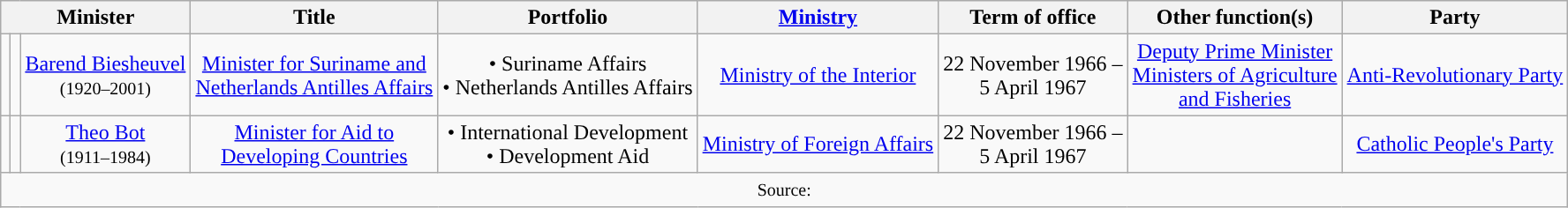<table class="wikitable" style="text-align:center">
<tr>
<th colspan=3>Minister</th>
<th>Title</th>
<th>Portfolio</th>
<th><a href='#'>Ministry</a></th>
<th>Term of office</th>
<th>Other function(s)</th>
<th>Party</th>
</tr>
<tr>
<td style="background:"></td>
<td></td>
<td><a href='#'>Barend Biesheuvel</a> <br> <small>(1920–2001)</small></td>
<td><a href='#'>Minister for Suriname and <br> Netherlands Antilles Affairs</a></td>
<td>• Suriname Affairs <br> • Netherlands Antilles Affairs</td>
<td><a href='#'>Ministry of the Interior</a></td>
<td>22 November 1966 – <br> 5 April 1967</td>
<td><a href='#'>Deputy Prime Minister</a> <br> <a href='#'>Ministers of Agriculture <br> and Fisheries</a></td>
<td><a href='#'>Anti-Revolutionary Party</a></td>
</tr>
<tr>
<td style="background:"></td>
<td></td>
<td><a href='#'>Theo Bot</a> <br> <small>(1911–1984)</small></td>
<td><a href='#'>Minister for Aid to <br> Developing Countries</a></td>
<td>• International Development <br> • Development Aid</td>
<td><a href='#'>Ministry of Foreign Affairs</a></td>
<td>22 November 1966 – <br> 5 April 1967</td>
<td></td>
<td><a href='#'>Catholic People's Party</a></td>
</tr>
<tr>
<td colspan=9><small>Source:</small></td>
</tr>
</table>
